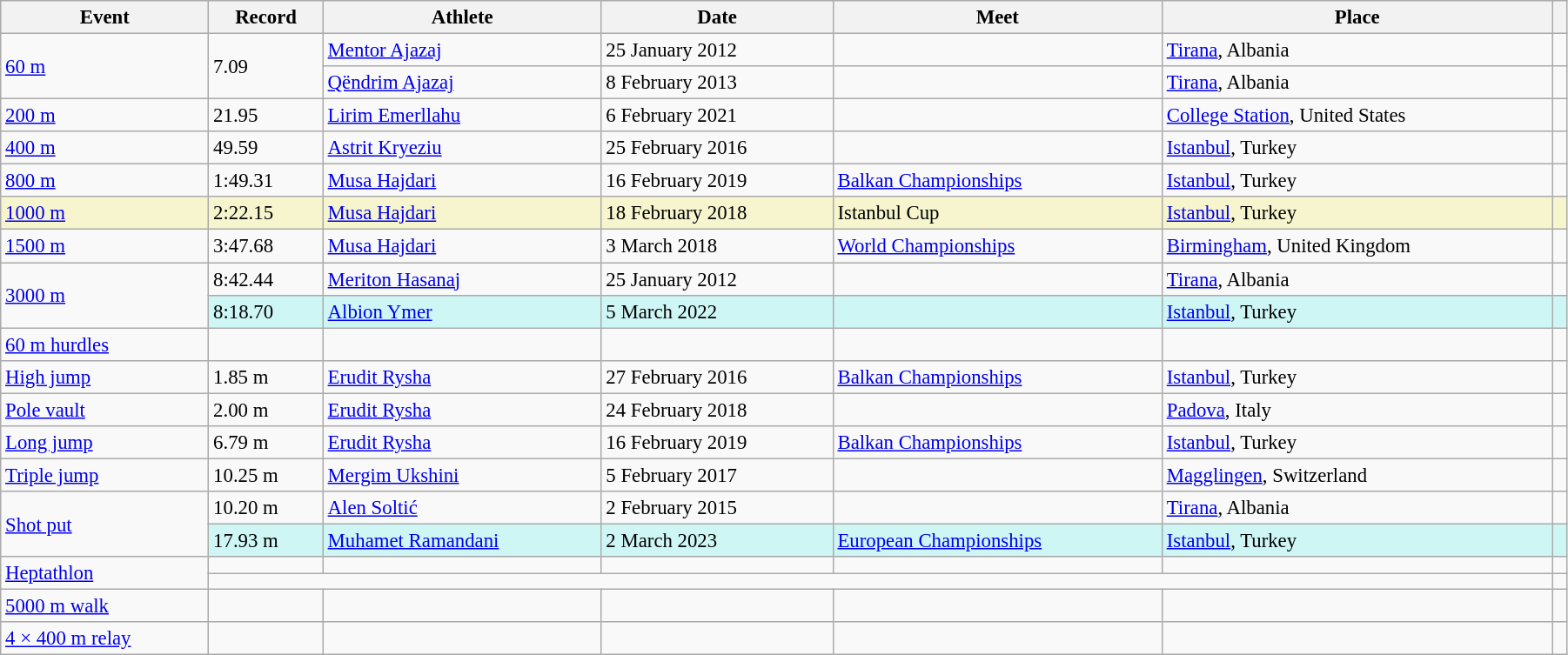<table class="wikitable" style="font-size:95%; width: 95%;">
<tr>
<th>Event</th>
<th>Record</th>
<th>Athlete</th>
<th>Date</th>
<th>Meet</th>
<th>Place</th>
<th></th>
</tr>
<tr>
<td rowspan=2><a href='#'>60 m</a></td>
<td rowspan=2>7.09</td>
<td><a href='#'>Mentor Ajazaj</a></td>
<td>25 January 2012</td>
<td></td>
<td><a href='#'>Tirana</a>, Albania</td>
<td></td>
</tr>
<tr>
<td><a href='#'>Qëndrim Ajazaj</a></td>
<td>8 February 2013</td>
<td></td>
<td><a href='#'>Tirana</a>, Albania</td>
<td></td>
</tr>
<tr>
<td><a href='#'>200 m</a></td>
<td>21.95</td>
<td><a href='#'>Lirim Emerllahu</a></td>
<td>6 February 2021</td>
<td></td>
<td><a href='#'>College Station</a>, United States</td>
<td></td>
</tr>
<tr>
<td><a href='#'>400 m</a></td>
<td>49.59</td>
<td><a href='#'>Astrit Kryeziu</a></td>
<td>25 February 2016</td>
<td></td>
<td><a href='#'>Istanbul</a>, Turkey</td>
<td></td>
</tr>
<tr>
<td><a href='#'>800 m</a></td>
<td>1:49.31</td>
<td><a href='#'>Musa Hajdari</a></td>
<td>16 February 2019</td>
<td><a href='#'>Balkan Championships</a></td>
<td><a href='#'>Istanbul</a>, Turkey</td>
<td></td>
</tr>
<tr style="background:#f6F5CE;">
<td><a href='#'>1000 m</a></td>
<td>2:22.15</td>
<td><a href='#'>Musa Hajdari</a></td>
<td>18 February 2018</td>
<td>Istanbul Cup</td>
<td><a href='#'>Istanbul</a>, Turkey</td>
<td></td>
</tr>
<tr>
<td><a href='#'>1500 m</a></td>
<td>3:47.68</td>
<td><a href='#'>Musa Hajdari</a></td>
<td>3 March 2018</td>
<td><a href='#'>World Championships</a></td>
<td><a href='#'>Birmingham</a>, United Kingdom</td>
<td></td>
</tr>
<tr>
<td rowspan=2><a href='#'>3000 m</a></td>
<td>8:42.44</td>
<td><a href='#'>Meriton Hasanaj</a></td>
<td>25 January 2012</td>
<td></td>
<td><a href='#'>Tirana</a>, Albania</td>
<td></td>
</tr>
<tr bgcolor=#CEF6F5>
<td>8:18.70</td>
<td><a href='#'>Albion Ymer</a></td>
<td>5 March 2022</td>
<td></td>
<td><a href='#'>Istanbul</a>, Turkey</td>
<td></td>
</tr>
<tr>
<td><a href='#'>60 m hurdles</a></td>
<td></td>
<td></td>
<td></td>
<td></td>
<td></td>
<td></td>
</tr>
<tr>
<td><a href='#'>High jump</a></td>
<td>1.85 m</td>
<td><a href='#'>Erudit Rysha</a></td>
<td>27 February 2016</td>
<td><a href='#'>Balkan Championships</a></td>
<td><a href='#'>Istanbul</a>, Turkey</td>
<td></td>
</tr>
<tr>
<td><a href='#'>Pole vault</a></td>
<td>2.00 m</td>
<td><a href='#'>Erudit Rysha</a></td>
<td>24 February 2018</td>
<td></td>
<td><a href='#'>Padova</a>, Italy</td>
<td></td>
</tr>
<tr>
<td><a href='#'>Long jump</a></td>
<td>6.79 m</td>
<td><a href='#'>Erudit Rysha</a></td>
<td>16 February 2019</td>
<td><a href='#'>Balkan Championships</a></td>
<td><a href='#'>Istanbul</a>, Turkey</td>
<td></td>
</tr>
<tr>
<td><a href='#'>Triple jump</a></td>
<td>10.25 m</td>
<td><a href='#'>Mergim Ukshini</a></td>
<td>5 February 2017</td>
<td></td>
<td><a href='#'>Magglingen</a>, Switzerland</td>
<td></td>
</tr>
<tr>
<td rowspan=2><a href='#'>Shot put</a></td>
<td>10.20 m</td>
<td><a href='#'>Alen Soltić</a></td>
<td>2 February 2015</td>
<td></td>
<td><a href='#'>Tirana</a>, Albania</td>
<td></td>
</tr>
<tr bgcolor=#CEF6F5>
<td>17.93 m</td>
<td><a href='#'>Muhamet Ramandani</a></td>
<td>2 March 2023</td>
<td><a href='#'>European Championships</a></td>
<td><a href='#'>Istanbul</a>, Turkey</td>
<td></td>
</tr>
<tr>
<td rowspan=2><a href='#'>Heptathlon</a></td>
<td></td>
<td></td>
<td></td>
<td></td>
<td></td>
<td></td>
</tr>
<tr>
<td colspan=5></td>
<td></td>
</tr>
<tr>
<td><a href='#'>5000 m walk</a></td>
<td></td>
<td></td>
<td></td>
<td></td>
<td></td>
<td></td>
</tr>
<tr>
<td><a href='#'>4 × 400 m relay</a></td>
<td></td>
<td></td>
<td></td>
<td></td>
<td></td>
<td></td>
</tr>
</table>
